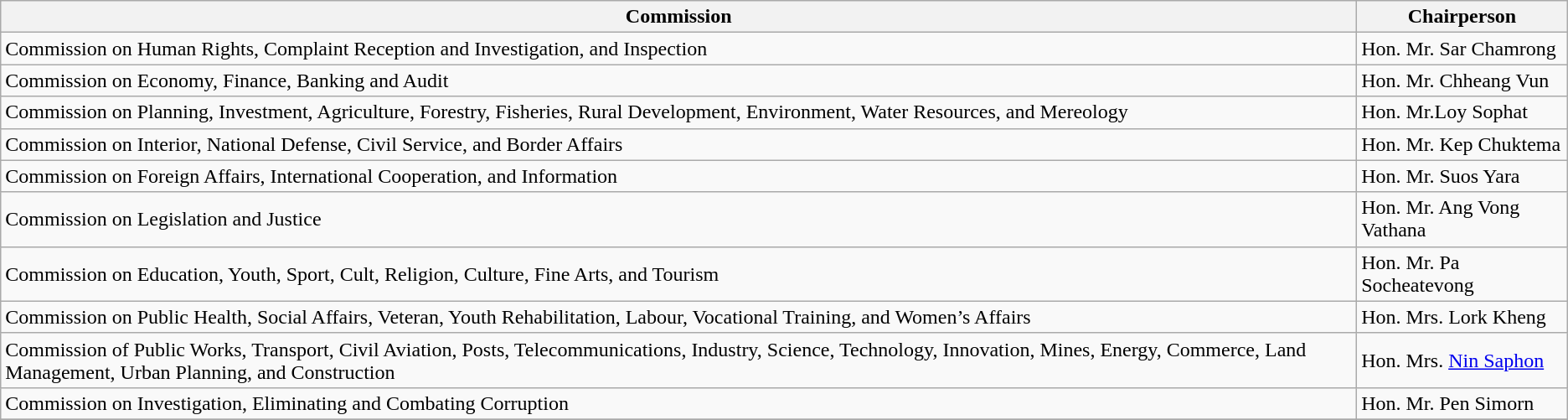<table class="sortable wikitable">
<tr>
<th>Commission</th>
<th>Chairperson</th>
</tr>
<tr>
<td>Commission on Human Rights, Complaint Reception and Investigation, and Inspection</td>
<td>Hon. Mr. Sar Chamrong</td>
</tr>
<tr>
<td>Commission on Economy, Finance, Banking and Audit</td>
<td>Hon. Mr. Chheang Vun</td>
</tr>
<tr>
<td>Commission on Planning, Investment, Agriculture, Forestry, Fisheries, Rural Development, Environment, Water Resources, and Mereology</td>
<td>Hon. Mr.Loy Sophat</td>
</tr>
<tr>
<td>Commission on Interior, National Defense, Civil Service, and Border Affairs</td>
<td>Hon. Mr. Kep Chuktema</td>
</tr>
<tr>
<td>Commission on Foreign Affairs, International Cooperation, and Information</td>
<td>Hon. Mr. Suos Yara</td>
</tr>
<tr>
<td>Commission on Legislation and Justice</td>
<td>Hon. Mr. Ang Vong Vathana</td>
</tr>
<tr>
<td>Commission on Education, Youth, Sport, Cult, Religion, Culture, Fine Arts, and Tourism</td>
<td>Hon. Mr. Pa Socheatevong</td>
</tr>
<tr>
<td>Commission on Public Health, Social Affairs, Veteran, Youth Rehabilitation, Labour, Vocational Training, and Women’s Affairs</td>
<td>Hon. Mrs. Lork Kheng</td>
</tr>
<tr>
<td>Commission of Public Works, Transport, Civil Aviation, Posts, Telecommunications, Industry, Science, Technology, Innovation, Mines, Energy, Commerce, Land Management, Urban Planning, and Construction</td>
<td>Hon. Mrs. <a href='#'>Nin Saphon</a></td>
</tr>
<tr>
<td>Commission on Investigation, Eliminating and Combating Corruption</td>
<td>Hon. Mr. Pen Simorn</td>
</tr>
<tr>
</tr>
</table>
